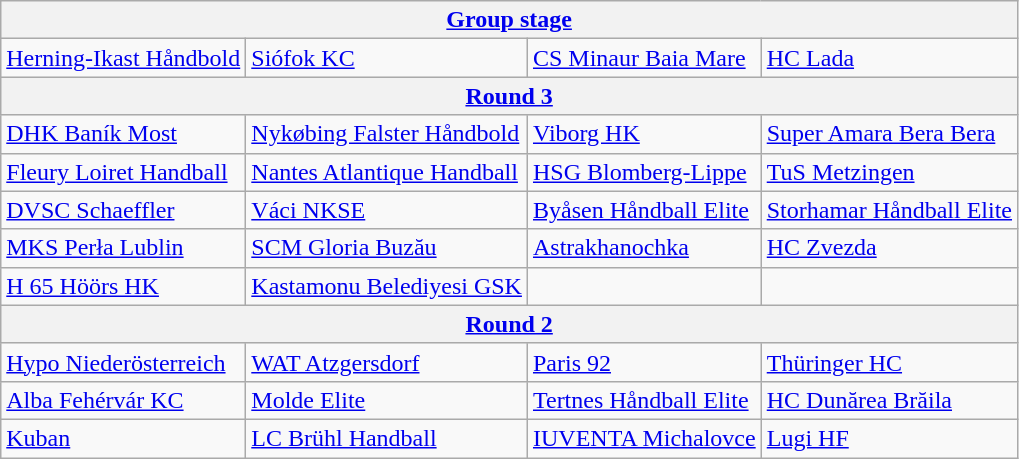<table class="wikitable">
<tr>
<th colspan="4"><a href='#'>Group stage</a></th>
</tr>
<tr>
<td> <a href='#'>Herning-Ikast Håndbold</a></td>
<td> <a href='#'>Siófok KC</a></td>
<td> <a href='#'>CS Minaur Baia Mare</a></td>
<td> <a href='#'>HC Lada</a></td>
</tr>
<tr>
<th colspan="4"><a href='#'>Round 3</a></th>
</tr>
<tr>
<td> <a href='#'>DHK Baník Most</a></td>
<td> <a href='#'>Nykøbing Falster Håndbold</a></td>
<td> <a href='#'>Viborg HK</a></td>
<td> <a href='#'>Super Amara Bera Bera</a></td>
</tr>
<tr>
<td> <a href='#'>Fleury Loiret Handball</a></td>
<td> <a href='#'>Nantes Atlantique Handball</a></td>
<td> <a href='#'>HSG Blomberg-Lippe</a></td>
<td> <a href='#'>TuS Metzingen</a></td>
</tr>
<tr>
<td> <a href='#'>DVSC Schaeffler</a></td>
<td> <a href='#'>Váci NKSE</a></td>
<td> <a href='#'>Byåsen Håndball Elite</a></td>
<td> <a href='#'>Storhamar Håndball Elite</a></td>
</tr>
<tr>
<td> <a href='#'>MKS Perła Lublin</a></td>
<td> <a href='#'>SCM Gloria Buzău</a></td>
<td> <a href='#'>Astrakhanochka</a></td>
<td> <a href='#'>HC Zvezda</a></td>
</tr>
<tr>
<td> <a href='#'>H 65 Höörs HK</a></td>
<td> <a href='#'>Kastamonu Belediyesi GSK</a></td>
<td></td>
<td></td>
</tr>
<tr>
<th colspan="4"><a href='#'>Round 2</a></th>
</tr>
<tr>
<td> <a href='#'>Hypo Niederösterreich</a></td>
<td> <a href='#'>WAT Atzgersdorf</a></td>
<td> <a href='#'>Paris 92</a></td>
<td> <a href='#'>Thüringer HC</a></td>
</tr>
<tr>
<td> <a href='#'>Alba Fehérvár KC</a></td>
<td> <a href='#'>Molde Elite</a></td>
<td> <a href='#'>Tertnes Håndball Elite</a></td>
<td> <a href='#'>HC Dunărea Brăila</a></td>
</tr>
<tr>
<td> <a href='#'>Kuban</a></td>
<td> <a href='#'>LC Brühl Handball</a></td>
<td> <a href='#'>IUVENTA Michalovce</a></td>
<td> <a href='#'>Lugi HF</a></td>
</tr>
</table>
